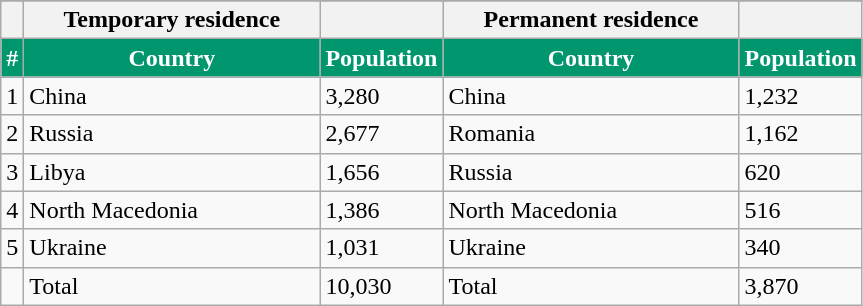<table class="wikitable">
<tr>
</tr>
<tr>
<th></th>
<th>Temporary residence</th>
<th></th>
<th>Permanent residence</th>
<th></th>
</tr>
<tr style="color:white;">
<th style="width:5px; background:#00966E;">#</th>
<th style="width:190px; background:#00966E;">Country</th>
<th style="width:50px; background:#00966E;">Population</th>
<th style="width:190px; background:#00966E;">Country</th>
<th style="width:50px; background:#00966E;">Population</th>
</tr>
<tr>
<td>1</td>
<td> China</td>
<td>3,280</td>
<td> China</td>
<td>1,232</td>
</tr>
<tr>
<td>2</td>
<td> Russia</td>
<td>2,677</td>
<td> Romania</td>
<td>1,162</td>
</tr>
<tr>
<td>3</td>
<td> Libya</td>
<td>1,656</td>
<td> Russia</td>
<td>620</td>
</tr>
<tr>
<td>4</td>
<td> North Macedonia</td>
<td>1,386</td>
<td> North Macedonia</td>
<td>516</td>
</tr>
<tr>
<td>5</td>
<td> Ukraine</td>
<td>1,031</td>
<td> Ukraine</td>
<td>340</td>
</tr>
<tr>
<td></td>
<td>Total</td>
<td>10,030</td>
<td>Total</td>
<td>3,870</td>
</tr>
</table>
